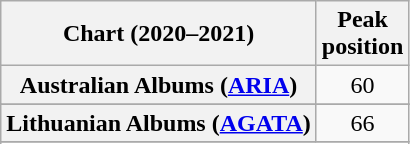<table class="wikitable sortable plainrowheaders" style="text-align:center">
<tr>
<th scope="col">Chart (2020–2021)</th>
<th scope="col">Peak<br>position</th>
</tr>
<tr>
<th scope="row">Australian Albums (<a href='#'>ARIA</a>)</th>
<td>60</td>
</tr>
<tr>
</tr>
<tr>
</tr>
<tr>
</tr>
<tr>
</tr>
<tr>
</tr>
<tr>
</tr>
<tr>
<th scope="row">Lithuanian Albums (<a href='#'>AGATA</a>)</th>
<td>66</td>
</tr>
<tr>
</tr>
<tr>
</tr>
<tr>
</tr>
<tr>
</tr>
<tr>
</tr>
<tr>
</tr>
</table>
